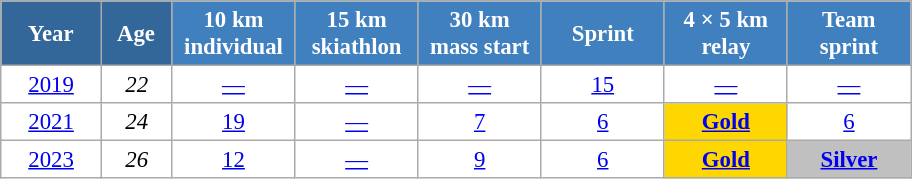<table class="wikitable" style="font-size:95%; text-align:center; border:grey solid 1px; border-collapse:collapse; background:#ffffff;">
<tr>
<th style="background-color:#369; color:white; width:60px;"> Year </th>
<th style="background-color:#369; color:white; width:40px;"> Age </th>
<th style="background-color:#4180be; color:white; width:75px;"> 10 km <br> individual </th>
<th style="background-color:#4180be; color:white; width:75px;"> 15 km <br> skiathlon </th>
<th style="background-color:#4180be; color:white; width:75px;"> 30 km <br> mass start </th>
<th style="background-color:#4180be; color:white; width:75px;"> Sprint </th>
<th style="background-color:#4180be; color:white; width:75px;"> 4 × 5 km <br> relay </th>
<th style="background-color:#4180be; color:white; width:75px;"> Team <br> sprint </th>
</tr>
<tr>
<td><a href='#'>2019</a></td>
<td><em>22</em></td>
<td><a href='#'>—</a></td>
<td><a href='#'>—</a></td>
<td><a href='#'>—</a></td>
<td><a href='#'>15</a></td>
<td><a href='#'>—</a></td>
<td><a href='#'>—</a></td>
</tr>
<tr>
<td><a href='#'>2021</a></td>
<td><em>24</em></td>
<td><a href='#'>19</a></td>
<td><a href='#'>—</a></td>
<td><a href='#'>7</a></td>
<td><a href='#'>6</a></td>
<td style="background-color: gold;"><a href='#'><strong>Gold</strong></a></td>
<td><a href='#'>6</a></td>
</tr>
<tr>
<td><a href='#'>2023</a></td>
<td><em>26</em></td>
<td><a href='#'>12</a></td>
<td><a href='#'>—</a></td>
<td><a href='#'>9</a></td>
<td><a href='#'>6</a></td>
<td style="background-color: gold;"><a href='#'><strong>Gold</strong></a></td>
<td style="background:silver;"><a href='#'><strong>Silver</strong></a></td>
</tr>
</table>
